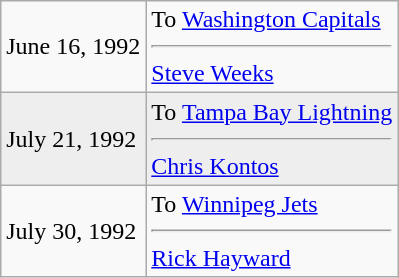<table class="wikitable">
<tr>
<td>June 16, 1992</td>
<td valign="top">To <a href='#'>Washington Capitals</a><hr><a href='#'>Steve Weeks</a></td>
</tr>
<tr style="background:#eee;">
<td>July 21, 1992</td>
<td valign="top">To <a href='#'>Tampa Bay Lightning</a><hr><a href='#'>Chris Kontos</a></td>
</tr>
<tr>
<td>July 30, 1992</td>
<td valign="top">To <a href='#'>Winnipeg Jets</a><hr><a href='#'>Rick Hayward</a></td>
</tr>
</table>
